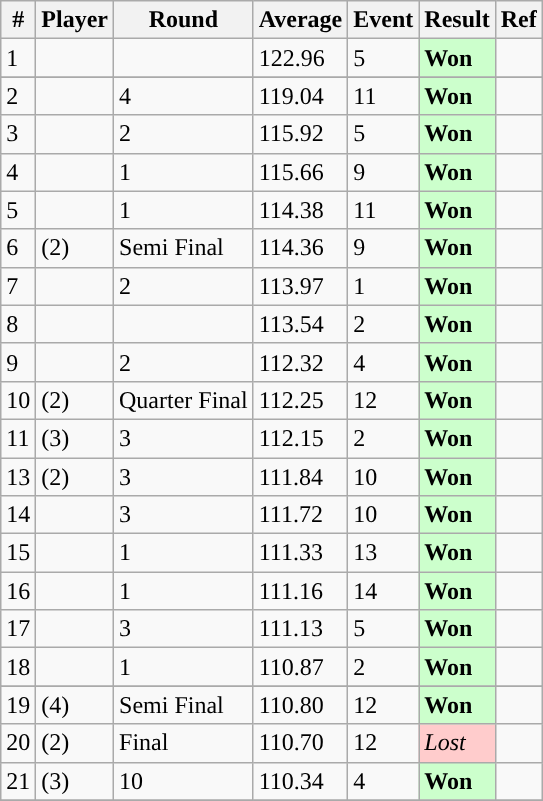<table class ="wikitable sortable">
<tr>
<th>#</th>
<th>Player</th>
<th>Round</th>
<th>Average</th>
<th>Event</th>
<th>Result</th>
<th>Ref</th>
</tr>
<tr>
<td>1</td>
<td></td>
<td></td>
<td>122.96</td>
<td>5</td>
<td style="background:#CCFFCC;"><strong>Won</strong></td>
<td></td>
</tr>
<tr>
</tr>
<tr>
<td>2</td>
<td></td>
<td>4</td>
<td>119.04</td>
<td>11</td>
<td style="background:#CCFFCC;"><strong>Won</strong></td>
<td></td>
</tr>
<tr>
<td>3</td>
<td></td>
<td>2</td>
<td>115.92</td>
<td>5</td>
<td style="background:#CCFFCC;"><strong>Won</strong></td>
<td></td>
</tr>
<tr>
<td>4</td>
<td></td>
<td>1</td>
<td>115.66</td>
<td>9</td>
<td style="background:#CCFFCC;"><strong>Won</strong></td>
</tr>
<tr>
<td>5</td>
<td></td>
<td>1</td>
<td>114.38</td>
<td>11</td>
<td style="background:#CCFFCC;"><strong>Won</strong></td>
<td></td>
</tr>
<tr>
<td>6</td>
<td> (2)</td>
<td>Semi Final</td>
<td>114.36</td>
<td>9</td>
<td style="background:#CCFFCC;"><strong>Won</strong></td>
<td></td>
</tr>
<tr>
<td>7</td>
<td></td>
<td>2</td>
<td>113.97</td>
<td>1</td>
<td style="background:#CCFFCC;"><strong>Won</strong></td>
<td></td>
</tr>
<tr>
<td>8</td>
<td></td>
<td></td>
<td>113.54</td>
<td>2</td>
<td style="background:#CCFFCC;"><strong>Won</strong></td>
<td></td>
</tr>
<tr>
<td>9</td>
<td></td>
<td>2</td>
<td>112.32</td>
<td>4</td>
<td style="background:#CCFFCC;"><strong>Won</strong></td>
<td></td>
</tr>
<tr>
<td>10</td>
<td> (2)</td>
<td>Quarter Final</td>
<td>112.25</td>
<td>12</td>
<td style="background:#CCFFCC;"><strong>Won</strong></td>
<td></td>
</tr>
<tr>
<td>11</td>
<td> (3)</td>
<td>3</td>
<td>112.15</td>
<td>2</td>
<td style="background:#CCFFCC;"><strong>Won</strong></td>
<td></td>
</tr>
<tr>
<td>13</td>
<td> (2)</td>
<td>3</td>
<td>111.84</td>
<td>10</td>
<td style="background:#CCFFCC;"><strong>Won</strong></td>
<td></td>
</tr>
<tr>
<td>14</td>
<td></td>
<td>3</td>
<td>111.72</td>
<td>10</td>
<td style="background:#CCFFCC;"><strong>Won</strong></td>
<td></td>
</tr>
<tr>
<td>15</td>
<td></td>
<td>1</td>
<td>111.33</td>
<td>13</td>
<td style="background:#CCFFCC;"><strong>Won</strong></td>
<td></td>
</tr>
<tr>
<td>16</td>
<td></td>
<td>1</td>
<td>111.16</td>
<td>14</td>
<td style="background:#CCFFCC;"><strong>Won</strong></td>
<td></td>
</tr>
<tr>
<td>17</td>
<td></td>
<td>3</td>
<td>111.13</td>
<td>5</td>
<td style="background:#CCFFCC;"><strong>Won</strong></td>
<td></td>
</tr>
<tr>
<td>18</td>
<td></td>
<td>1</td>
<td>110.87</td>
<td>2</td>
<td style="background:#CCFFCC;"><strong>Won</strong></td>
<td></td>
</tr>
<tr>
</tr>
<tr>
<td>19</td>
<td> (4)</td>
<td>Semi Final</td>
<td>110.80</td>
<td>12</td>
<td style="background:#CCFFCC;"><strong>Won</strong></td>
<td></td>
</tr>
<tr>
<td>20</td>
<td> (2)</td>
<td>Final</td>
<td>110.70</td>
<td>12</td>
<td style="background:#FFccCC;"><em>Lost</em></td>
<td></td>
</tr>
<tr>
<td>21</td>
<td> (3)</td>
<td>10</td>
<td>110.34</td>
<td>4</td>
<td style="background:#CCFFCC;"><strong>Won</strong></td>
<td></td>
</tr>
<tr>
</tr>
</table>
